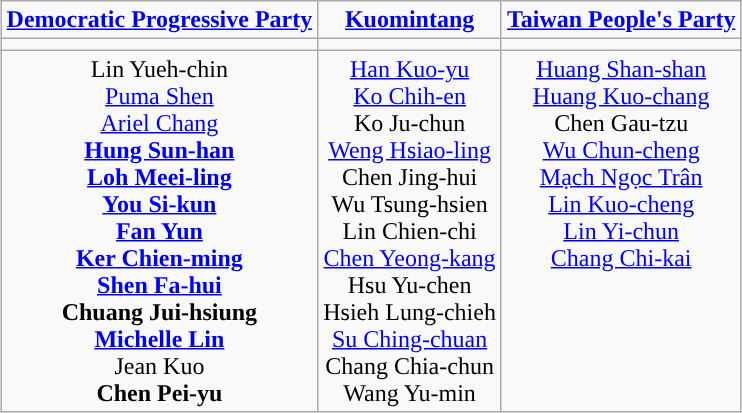<table class="wikitable sortable" style="text-align:center; margin:auto">
<tr>
<td><strong><a href='#'>Democratic Progressive Party</a></strong></td>
<td><strong><a href='#'>Kuomintang</a></strong></td>
<td><strong><a href='#'>Taiwan People's Party</a></strong></td>
</tr>
<tr>
<td></td>
<td></td>
<td></td>
</tr>
<tr>
<td valign=top>Lin Yueh-chin<br><a href='#'>Puma Shen</a><br><a href='#'>Ariel Chang</a><br><strong><a href='#'>Hung Sun-han</a></strong><br><strong><a href='#'>Loh Meei-ling</a></strong><br><strong><a href='#'>You Si-kun</a></strong><br><strong><a href='#'>Fan Yun</a></strong><br><strong><a href='#'>Ker Chien-ming</a></strong><br><strong><a href='#'>Shen Fa-hui</a></strong><br><strong>Chuang Jui-hsiung</strong><br><strong><a href='#'>Michelle Lin</a></strong><br>Jean Kuo<br><strong>Chen Pei-yu</strong></td>
<td valign=top><a href='#'>Han Kuo-yu</a><br><a href='#'>Ko Chih-en</a><br>Ko Ju-chun<br><a href='#'>Weng Hsiao-ling</a><br>Chen Jing-hui<br>Wu Tsung-hsien<br>Lin Chien-chi<br><a href='#'>Chen Yeong-kang</a><br>Hsu Yu-chen<br>Hsieh Lung-chieh<br><a href='#'>Su Ching-chuan</a><br>Chang Chia-chun<br>Wang Yu-min</td>
<td valign=top><a href='#'>Huang Shan-shan</a><br><a href='#'>Huang Kuo-chang</a><br>Chen Gau-tzu<br><a href='#'>Wu Chun-cheng</a><br><a href='#'>Mạch Ngọc Trân</a><br><a href='#'>Lin Kuo-cheng</a><br><a href='#'>Lin Yi-chun</a><br><a href='#'>Chang Chi-kai</a></td>
</tr>
</table>
